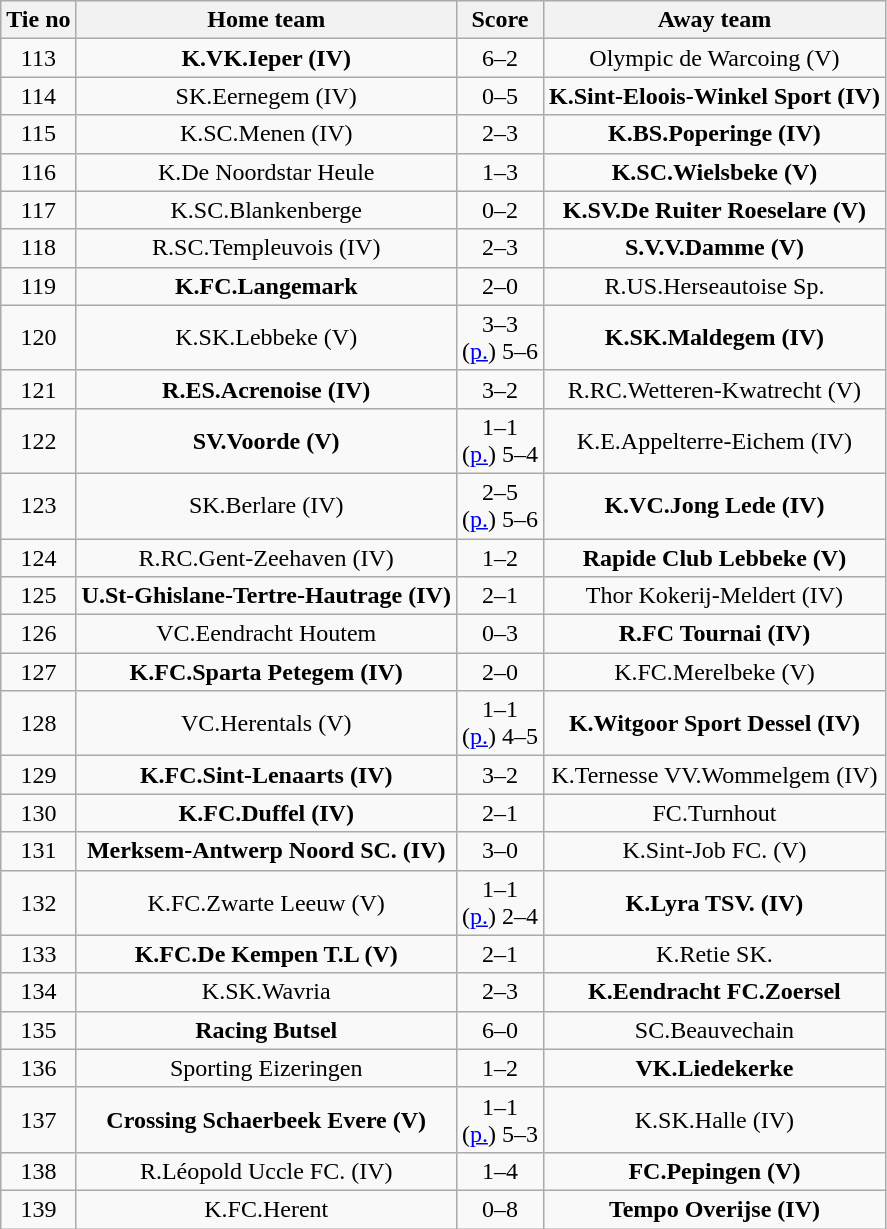<table class="wikitable" style="text-align: center">
<tr>
<th>Tie no</th>
<th>Home team</th>
<th>Score</th>
<th>Away team</th>
</tr>
<tr>
<td>113</td>
<td><strong>K.VK.Ieper (IV)</strong></td>
<td>6–2</td>
<td>Olympic de Warcoing (V)</td>
</tr>
<tr>
<td>114</td>
<td>SK.Eernegem (IV)</td>
<td>0–5</td>
<td><strong>K.Sint-Eloois-Winkel Sport (IV)</strong></td>
</tr>
<tr>
<td>115</td>
<td>K.SC.Menen (IV)</td>
<td>2–3</td>
<td><strong>K.BS.Poperinge (IV)</strong></td>
</tr>
<tr>
<td>116</td>
<td>K.De Noordstar Heule</td>
<td>1–3</td>
<td><strong>K.SC.Wielsbeke (V)</strong></td>
</tr>
<tr>
<td>117</td>
<td>K.SC.Blankenberge</td>
<td>0–2</td>
<td><strong>K.SV.De Ruiter Roeselare (V)</strong></td>
</tr>
<tr>
<td>118</td>
<td>R.SC.Templeuvois (IV)</td>
<td>2–3</td>
<td><strong>S.V.V.Damme (V)</strong></td>
</tr>
<tr>
<td>119</td>
<td><strong>K.FC.Langemark</strong></td>
<td>2–0</td>
<td>R.US.Herseautoise Sp.</td>
</tr>
<tr>
<td>120</td>
<td>K.SK.Lebbeke (V)</td>
<td>3–3<br>(<a href='#'>p.</a>) 5–6</td>
<td><strong>K.SK.Maldegem (IV)</strong></td>
</tr>
<tr>
<td>121</td>
<td><strong>R.ES.Acrenoise (IV)</strong></td>
<td>3–2</td>
<td>R.RC.Wetteren-Kwatrecht (V)</td>
</tr>
<tr>
<td>122</td>
<td><strong>SV.Voorde (V)</strong></td>
<td>1–1<br>(<a href='#'>p.</a>) 5–4</td>
<td>K.E.Appelterre-Eichem (IV)</td>
</tr>
<tr>
<td>123</td>
<td>SK.Berlare (IV)</td>
<td>2–5<br>(<a href='#'>p.</a>) 5–6</td>
<td><strong>K.VC.Jong Lede (IV)</strong></td>
</tr>
<tr>
<td>124</td>
<td>R.RC.Gent-Zeehaven (IV)</td>
<td>1–2</td>
<td><strong>Rapide Club Lebbeke (V)</strong></td>
</tr>
<tr>
<td>125</td>
<td><strong>U.St-Ghislane-Tertre-Hautrage (IV)</strong></td>
<td>2–1</td>
<td>Thor Kokerij-Meldert (IV)</td>
</tr>
<tr>
<td>126</td>
<td>VC.Eendracht Houtem</td>
<td>0–3</td>
<td><strong>R.FC Tournai (IV)</strong></td>
</tr>
<tr>
<td>127</td>
<td><strong>K.FC.Sparta Petegem (IV)</strong></td>
<td>2–0</td>
<td>K.FC.Merelbeke (V)</td>
</tr>
<tr>
<td>128</td>
<td>VC.Herentals (V)</td>
<td>1–1<br>(<a href='#'>p.</a>) 4–5</td>
<td><strong>K.Witgoor Sport Dessel (IV)</strong></td>
</tr>
<tr>
<td>129</td>
<td><strong>K.FC.Sint-Lenaarts (IV)</strong></td>
<td>3–2</td>
<td>K.Ternesse VV.Wommelgem (IV)</td>
</tr>
<tr>
<td>130</td>
<td><strong>K.FC.Duffel (IV)</strong></td>
<td>2–1</td>
<td>FC.Turnhout</td>
</tr>
<tr>
<td>131</td>
<td><strong>Merksem-Antwerp Noord SC. (IV)</strong></td>
<td>3–0</td>
<td>K.Sint-Job FC. (V)</td>
</tr>
<tr>
<td>132</td>
<td>K.FC.Zwarte Leeuw (V)</td>
<td>1–1<br>(<a href='#'>p.</a>) 2–4</td>
<td><strong>K.Lyra TSV. (IV)</strong></td>
</tr>
<tr>
<td>133</td>
<td><strong>K.FC.De Kempen T.L (V)</strong></td>
<td>2–1</td>
<td>K.Retie SK.</td>
</tr>
<tr>
<td>134</td>
<td>K.SK.Wavria</td>
<td>2–3</td>
<td><strong>K.Eendracht FC.Zoersel</strong></td>
</tr>
<tr>
<td>135</td>
<td><strong>Racing Butsel</strong></td>
<td>6–0</td>
<td>SC.Beauvechain</td>
</tr>
<tr>
<td>136</td>
<td>Sporting Eizeringen</td>
<td>1–2</td>
<td><strong>VK.Liedekerke</strong></td>
</tr>
<tr>
<td>137</td>
<td><strong>Crossing Schaerbeek Evere (V)</strong></td>
<td>1–1<br>(<a href='#'>p.</a>) 5–3</td>
<td>K.SK.Halle (IV)</td>
</tr>
<tr>
<td>138</td>
<td>R.Léopold Uccle FC. (IV)</td>
<td>1–4</td>
<td><strong>FC.Pepingen (V)</strong></td>
</tr>
<tr>
<td>139</td>
<td>K.FC.Herent</td>
<td>0–8</td>
<td><strong>Tempo Overijse (IV)</strong></td>
</tr>
</table>
